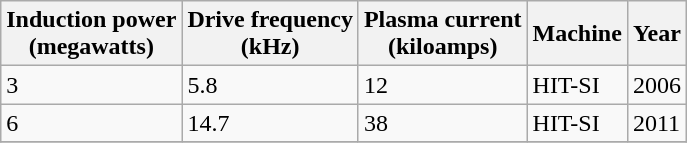<table border="1" class="wikitable">
<tr>
<th>Induction power<br>(megawatts)</th>
<th>Drive frequency<br>(kHz)</th>
<th>Plasma current<br>(kiloamps)</th>
<th>Machine</th>
<th>Year</th>
</tr>
<tr>
<td>3</td>
<td>5.8</td>
<td>12</td>
<td>HIT-SI</td>
<td>2006</td>
</tr>
<tr>
<td>6</td>
<td>14.7</td>
<td>38</td>
<td>HIT-SI</td>
<td>2011</td>
</tr>
<tr>
</tr>
</table>
